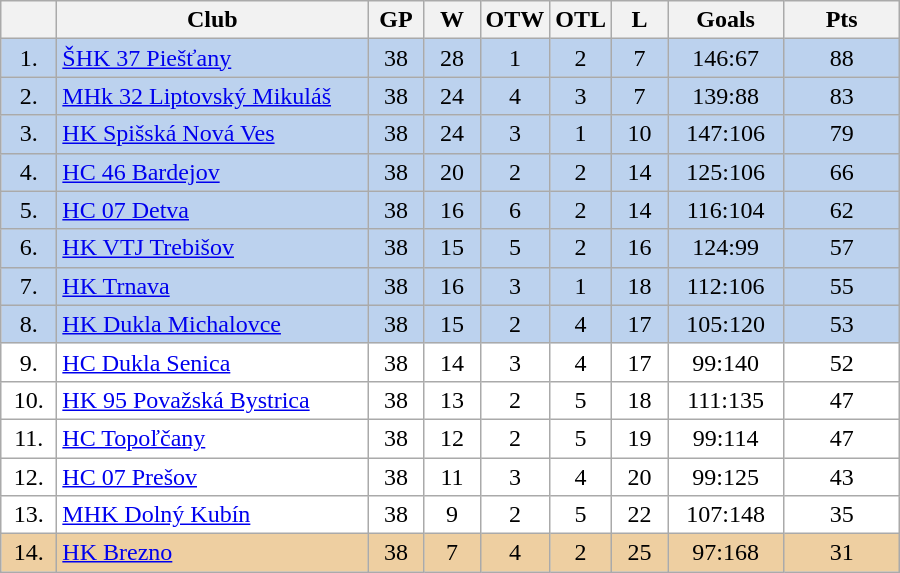<table class="wikitable">
<tr>
<th width="30"></th>
<th width="200">Club</th>
<th width="30">GP</th>
<th width="30">W</th>
<th width="30">OTW</th>
<th width="30">OTL</th>
<th width="30">L</th>
<th width="70">Goals</th>
<th width="70">Pts</th>
</tr>
<tr bgcolor="#BCD2EE" align="center">
<td>1.</td>
<td align="left"><a href='#'>ŠHK 37 Piešťany</a></td>
<td>38</td>
<td>28</td>
<td>1</td>
<td>2</td>
<td>7</td>
<td>146:67</td>
<td>88</td>
</tr>
<tr bgcolor="#BCD2EE" align="center">
<td>2.</td>
<td align="left"><a href='#'>MHk 32 Liptovský Mikuláš</a></td>
<td>38</td>
<td>24</td>
<td>4</td>
<td>3</td>
<td>7</td>
<td>139:88</td>
<td>83</td>
</tr>
<tr bgcolor="#BCD2EE" align="center">
<td>3.</td>
<td align="left"><a href='#'>HK Spišská Nová Ves</a></td>
<td>38</td>
<td>24</td>
<td>3</td>
<td>1</td>
<td>10</td>
<td>147:106</td>
<td>79</td>
</tr>
<tr bgcolor="#BCD2EE" align="center">
<td>4.</td>
<td align="left"><a href='#'>HC 46 Bardejov</a></td>
<td>38</td>
<td>20</td>
<td>2</td>
<td>2</td>
<td>14</td>
<td>125:106</td>
<td>66</td>
</tr>
<tr bgcolor="#BCD2EE" align="center">
<td>5.</td>
<td align="left"><a href='#'>HC 07 Detva</a></td>
<td>38</td>
<td>16</td>
<td>6</td>
<td>2</td>
<td>14</td>
<td>116:104</td>
<td>62</td>
</tr>
<tr bgcolor="#BCD2EE" align="center">
<td>6.</td>
<td align="left"><a href='#'>HK VTJ Trebišov</a></td>
<td>38</td>
<td>15</td>
<td>5</td>
<td>2</td>
<td>16</td>
<td>124:99</td>
<td>57</td>
</tr>
<tr bgcolor="#BCD2EE" align="center">
<td>7.</td>
<td align="left"><a href='#'>HK Trnava</a></td>
<td>38</td>
<td>16</td>
<td>3</td>
<td>1</td>
<td>18</td>
<td>112:106</td>
<td>55</td>
</tr>
<tr bgcolor="#BCD2EE" align="center">
<td>8.</td>
<td align="left"><a href='#'>HK Dukla Michalovce</a></td>
<td>38</td>
<td>15</td>
<td>2</td>
<td>4</td>
<td>17</td>
<td>105:120</td>
<td>53</td>
</tr>
<tr bgcolor="#FFFFFF" align="center">
<td>9.</td>
<td align="left"><a href='#'>HC Dukla Senica</a></td>
<td>38</td>
<td>14</td>
<td>3</td>
<td>4</td>
<td>17</td>
<td>99:140</td>
<td>52</td>
</tr>
<tr bgcolor="#FFFFFF" align="center">
<td>10.</td>
<td align="left"><a href='#'>HK 95 Považská Bystrica</a></td>
<td>38</td>
<td>13</td>
<td>2</td>
<td>5</td>
<td>18</td>
<td>111:135</td>
<td>47</td>
</tr>
<tr bgcolor="#FFFFFF" align="center">
<td>11.</td>
<td align="left"><a href='#'>HC Topoľčany</a></td>
<td>38</td>
<td>12</td>
<td>2</td>
<td>5</td>
<td>19</td>
<td>99:114</td>
<td>47</td>
</tr>
<tr bgcolor="#FFFFFF" align="center">
<td>12.</td>
<td align="left"><a href='#'>HC 07 Prešov</a></td>
<td>38</td>
<td>11</td>
<td>3</td>
<td>4</td>
<td>20</td>
<td>99:125</td>
<td>43</td>
</tr>
<tr bgcolor="#FFFFFF" align="center">
<td>13.</td>
<td align="left"><a href='#'>MHK Dolný Kubín</a></td>
<td>38</td>
<td>9</td>
<td>2</td>
<td>5</td>
<td>22</td>
<td>107:148</td>
<td>35</td>
</tr>
<tr bgcolor="#EECFA1" align="center">
<td>14.</td>
<td align="left"><a href='#'>HK Brezno</a></td>
<td>38</td>
<td>7</td>
<td>4</td>
<td>2</td>
<td>25</td>
<td>97:168</td>
<td>31</td>
</tr>
</table>
